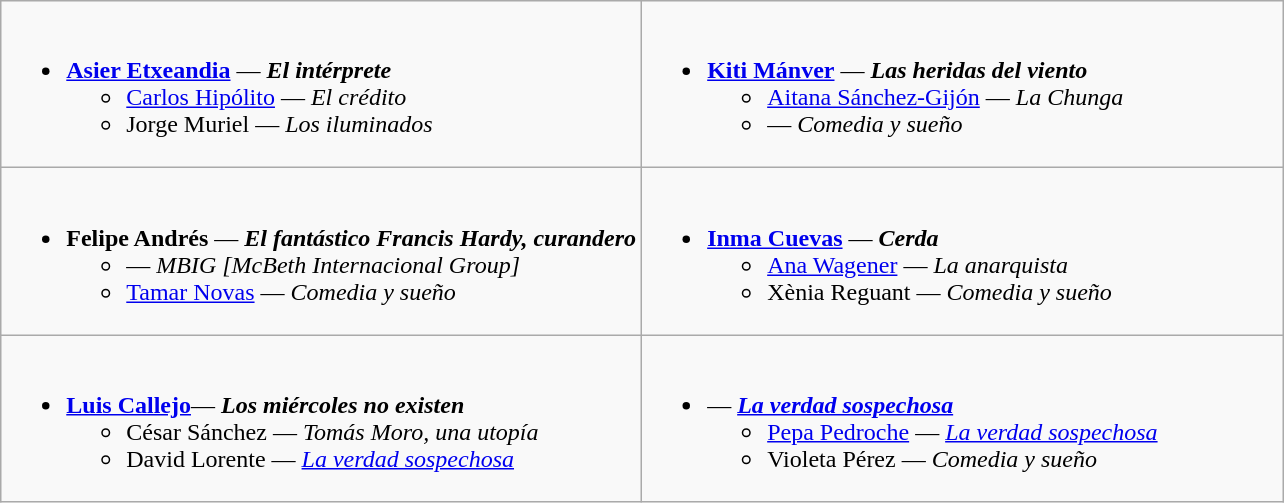<table class=wikitable>
<tr>
<td style="vertical-align:top; width:50%;"><br><ul><li><strong><a href='#'>Asier Etxeandia</a></strong> — <strong><em>El intérprete</em></strong><ul><li><a href='#'>Carlos Hipólito</a> — <em>El crédito</em></li><li>Jorge Muriel — <em>Los iluminados</em></li></ul></li></ul></td>
<td style="vertical-align:top; width:50%;"><br><ul><li><strong><a href='#'>Kiti Mánver</a></strong> — <strong><em>Las heridas del viento</em></strong><ul><li><a href='#'>Aitana Sánchez-Gijón</a> — <em>La Chunga</em></li><li> — <em>Comedia y sueño</em></li></ul></li></ul></td>
</tr>
<tr>
<td style="vertical-align:top; width:50%;"><br><ul><li><strong>Felipe Andrés</strong> — <strong><em>El fantástico Francis Hardy, curandero</em></strong><ul><li> — <em>MBIG [McBeth Internacional Group]</em></li><li><a href='#'>Tamar Novas</a> — <em>Comedia y sueño</em></li></ul></li></ul></td>
<td style="vertical-align:top; width:50%;"><br><ul><li><strong><a href='#'>Inma Cuevas</a></strong> — <strong><em>Cerda</em></strong><ul><li><a href='#'>Ana Wagener</a> — <em>La anarquista</em></li><li>Xènia Reguant — <em>Comedia y sueño</em></li></ul></li></ul></td>
</tr>
<tr>
<td style="vertical-align:top; width:50%;"><br><ul><li><strong><a href='#'>Luis Callejo</a></strong>— <strong><em>Los miércoles no existen</em></strong><ul><li>César Sánchez — <em>Tomás Moro, una utopía</em></li><li>David Lorente — <em><a href='#'>La verdad sospechosa</a></em></li></ul></li></ul></td>
<td style="vertical-align:top; width:50%;"><br><ul><li><strong></strong> — <strong><em><a href='#'>La verdad sospechosa</a></em></strong><ul><li><a href='#'>Pepa Pedroche</a> — <em><a href='#'>La verdad sospechosa</a></em></li><li>Violeta Pérez — <em>Comedia y sueño</em></li></ul></li></ul></td>
</tr>
</table>
